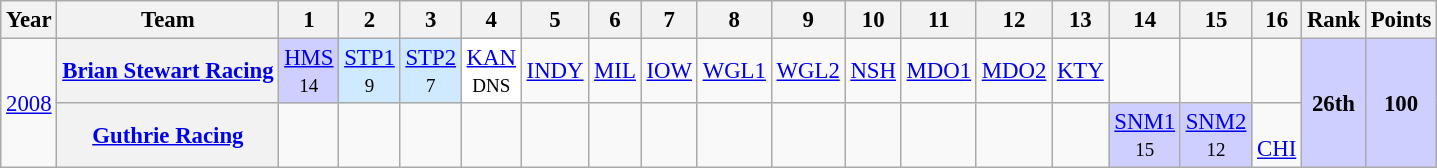<table class="wikitable" style="text-align:center; font-size:95%">
<tr>
<th>Year</th>
<th>Team</th>
<th>1</th>
<th>2</th>
<th>3</th>
<th>4</th>
<th>5</th>
<th>6</th>
<th>7</th>
<th>8</th>
<th>9</th>
<th>10</th>
<th>11</th>
<th>12</th>
<th>13</th>
<th>14</th>
<th>15</th>
<th>16</th>
<th>Rank</th>
<th>Points</th>
</tr>
<tr>
<td rowspan=2><a href='#'>2008</a></td>
<th><a href='#'>Brian Stewart Racing</a></th>
<td style="background:#CFCFFF;"><a href='#'>HMS</a> <br><small>14</small></td>
<td style="background:#CFEAFF;"><a href='#'>STP1</a><br><small>9</small></td>
<td style="background:#CFEAFF;"><a href='#'>STP2</a><br><small>7</small></td>
<td style="background:#FFFFFF;"><a href='#'>KAN</a><br><small>DNS</small></td>
<td><a href='#'>INDY</a></td>
<td><a href='#'>MIL</a></td>
<td><a href='#'>IOW</a></td>
<td><a href='#'>WGL1</a></td>
<td><a href='#'>WGL2</a></td>
<td><a href='#'>NSH</a></td>
<td><a href='#'>MDO1</a></td>
<td><a href='#'>MDO2</a></td>
<td><a href='#'>KTY</a></td>
<td></td>
<td></td>
<td></td>
<td rowspan=2 style="background:#CFCFFF;"><strong>26th</strong></td>
<td rowspan=2 style="background:#CFCFFF;"><strong>100</strong></td>
</tr>
<tr>
<th><a href='#'>Guthrie Racing</a></th>
<td></td>
<td></td>
<td></td>
<td></td>
<td></td>
<td></td>
<td></td>
<td></td>
<td></td>
<td></td>
<td></td>
<td></td>
<td></td>
<td style="background:#CFCFFF;"><a href='#'>SNM1</a><br><small>15</small></td>
<td style="background:#CFCFFF;"><a href='#'>SNM2</a><br><small>12</small></td>
<td><br><a href='#'>CHI</a></td>
</tr>
</table>
